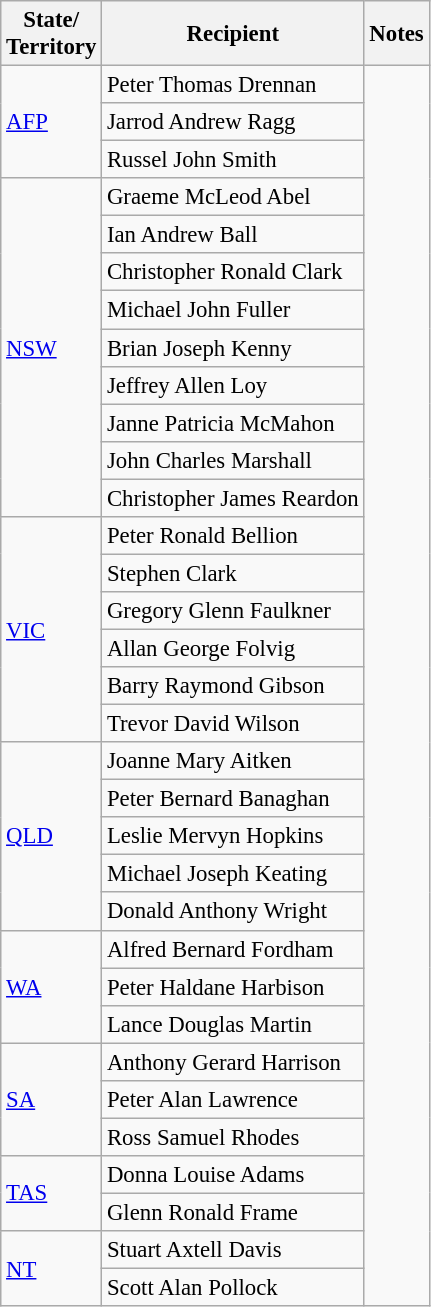<table class="wikitable" style="font-size:95%;">
<tr>
<th>State/<br>Territory</th>
<th>Recipient</th>
<th>Notes</th>
</tr>
<tr>
<td rowspan=3><a href='#'>AFP</a></td>
<td> Peter Thomas Drennan</td>
<td rowspan=33></td>
</tr>
<tr>
<td> Jarrod Andrew Ragg</td>
</tr>
<tr>
<td> Russel John Smith</td>
</tr>
<tr>
<td rowspan=9><a href='#'>NSW</a></td>
<td> Graeme McLeod Abel</td>
</tr>
<tr>
<td> Ian Andrew Ball</td>
</tr>
<tr>
<td> Christopher Ronald Clark</td>
</tr>
<tr>
<td> Michael John Fuller</td>
</tr>
<tr>
<td> Brian Joseph Kenny</td>
</tr>
<tr>
<td> Jeffrey Allen Loy</td>
</tr>
<tr>
<td> Janne Patricia McMahon</td>
</tr>
<tr>
<td> John Charles Marshall</td>
</tr>
<tr>
<td> Christopher James Reardon</td>
</tr>
<tr>
<td rowspan=6><a href='#'>VIC</a></td>
<td> Peter Ronald Bellion</td>
</tr>
<tr>
<td> Stephen Clark</td>
</tr>
<tr>
<td> Gregory Glenn Faulkner</td>
</tr>
<tr>
<td> Allan George Folvig</td>
</tr>
<tr>
<td> Barry Raymond Gibson</td>
</tr>
<tr>
<td> Trevor David Wilson</td>
</tr>
<tr>
<td rowspan=5><a href='#'>QLD</a></td>
<td> Joanne Mary Aitken</td>
</tr>
<tr>
<td> Peter Bernard Banaghan</td>
</tr>
<tr>
<td> Leslie Mervyn Hopkins</td>
</tr>
<tr>
<td> Michael Joseph Keating</td>
</tr>
<tr>
<td> Donald Anthony Wright</td>
</tr>
<tr>
<td rowspan=3><a href='#'>WA</a></td>
<td> Alfred Bernard Fordham</td>
</tr>
<tr>
<td> Peter Haldane Harbison</td>
</tr>
<tr>
<td> Lance Douglas Martin</td>
</tr>
<tr>
<td rowspan=3><a href='#'>SA</a></td>
<td> Anthony Gerard Harrison</td>
</tr>
<tr>
<td> Peter Alan Lawrence</td>
</tr>
<tr>
<td> Ross Samuel Rhodes</td>
</tr>
<tr>
<td rowspan=2><a href='#'>TAS</a></td>
<td> Donna Louise Adams</td>
</tr>
<tr>
<td> Glenn Ronald Frame</td>
</tr>
<tr>
<td rowspan=2><a href='#'>NT</a></td>
<td> Stuart Axtell Davis</td>
</tr>
<tr>
<td> Scott Alan Pollock</td>
</tr>
</table>
